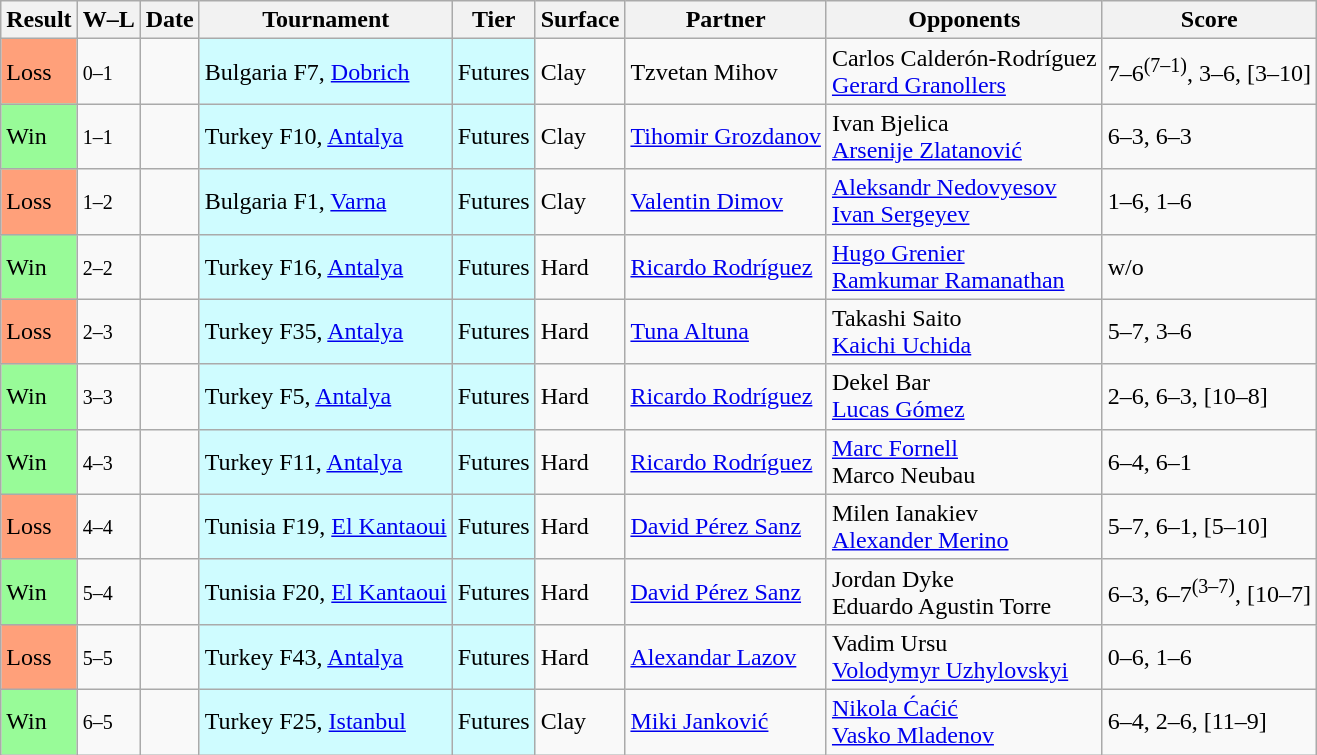<table class="sortable wikitable">
<tr>
<th>Result</th>
<th class="unsortable">W–L</th>
<th>Date</th>
<th>Tournament</th>
<th>Tier</th>
<th>Surface</th>
<th>Partner</th>
<th>Opponents</th>
<th class="unsortable">Score</th>
</tr>
<tr>
<td bgcolor=#FFA07A>Loss</td>
<td><small>0–1</small></td>
<td></td>
<td style="background:#cffcff;">Bulgaria F7, <a href='#'>Dobrich</a></td>
<td style="background:#cffcff;">Futures</td>
<td>Clay</td>
<td> Tzvetan Mihov</td>
<td> Carlos Calderón-Rodríguez<br> <a href='#'>Gerard Granollers</a></td>
<td>7–6<sup>(7–1)</sup>, 3–6, [3–10]</td>
</tr>
<tr>
<td bgcolor=#98fb98>Win</td>
<td><small>1–1</small></td>
<td></td>
<td style="background:#cffcff;">Turkey F10, <a href='#'>Antalya</a></td>
<td style="background:#cffcff;">Futures</td>
<td>Clay</td>
<td> <a href='#'>Tihomir Grozdanov</a></td>
<td> Ivan Bjelica<br> <a href='#'>Arsenije Zlatanović</a></td>
<td>6–3, 6–3</td>
</tr>
<tr>
<td bgcolor=#FFA07A>Loss</td>
<td><small>1–2</small></td>
<td></td>
<td style="background:#cffcff;">Bulgaria F1, <a href='#'>Varna</a></td>
<td style="background:#cffcff;">Futures</td>
<td>Clay</td>
<td> <a href='#'>Valentin Dimov</a></td>
<td> <a href='#'>Aleksandr Nedovyesov</a><br> <a href='#'>Ivan Sergeyev</a></td>
<td>1–6, 1–6</td>
</tr>
<tr>
<td bgcolor=#98fb98>Win</td>
<td><small>2–2</small></td>
<td></td>
<td style="background:#cffcff;">Turkey F16, <a href='#'>Antalya</a></td>
<td style="background:#cffcff;">Futures</td>
<td>Hard</td>
<td> <a href='#'>Ricardo Rodríguez</a></td>
<td> <a href='#'>Hugo Grenier</a><br> <a href='#'>Ramkumar Ramanathan</a></td>
<td>w/o</td>
</tr>
<tr>
<td bgcolor=#FFA07A>Loss</td>
<td><small>2–3</small></td>
<td></td>
<td style="background:#cffcff;">Turkey F35, <a href='#'>Antalya</a></td>
<td style="background:#cffcff;">Futures</td>
<td>Hard</td>
<td> <a href='#'>Tuna Altuna</a></td>
<td> Takashi Saito<br> <a href='#'>Kaichi Uchida</a></td>
<td>5–7, 3–6</td>
</tr>
<tr>
<td bgcolor=#98fb98>Win</td>
<td><small>3–3</small></td>
<td></td>
<td style="background:#cffcff;">Turkey F5, <a href='#'>Antalya</a></td>
<td style="background:#cffcff;">Futures</td>
<td>Hard</td>
<td> <a href='#'>Ricardo Rodríguez</a></td>
<td> Dekel Bar<br> <a href='#'>Lucas Gómez</a></td>
<td>2–6, 6–3, [10–8]</td>
</tr>
<tr>
<td bgcolor=#98fb98>Win</td>
<td><small>4–3</small></td>
<td></td>
<td style="background:#cffcff;">Turkey F11, <a href='#'>Antalya</a></td>
<td style="background:#cffcff;">Futures</td>
<td>Hard</td>
<td> <a href='#'>Ricardo Rodríguez</a></td>
<td> <a href='#'>Marc Fornell</a><br> Marco Neubau</td>
<td>6–4, 6–1</td>
</tr>
<tr>
<td bgcolor=#FFA07A>Loss</td>
<td><small>4–4</small></td>
<td></td>
<td style="background:#cffcff;">Tunisia F19, <a href='#'>El Kantaoui</a></td>
<td style="background:#cffcff;">Futures</td>
<td>Hard</td>
<td> <a href='#'>David Pérez Sanz</a></td>
<td> Milen Ianakiev<br> <a href='#'>Alexander Merino</a></td>
<td>5–7, 6–1, [5–10]</td>
</tr>
<tr>
<td bgcolor=#98fb98>Win</td>
<td><small>5–4</small></td>
<td></td>
<td style="background:#cffcff;">Tunisia F20, <a href='#'>El Kantaoui</a></td>
<td style="background:#cffcff;">Futures</td>
<td>Hard</td>
<td> <a href='#'>David Pérez Sanz</a></td>
<td> Jordan Dyke<br> Eduardo Agustin Torre</td>
<td>6–3, 6–7<sup>(3–7)</sup>, [10–7]</td>
</tr>
<tr>
<td bgcolor=#FFA07A>Loss</td>
<td><small>5–5</small></td>
<td></td>
<td style="background:#cffcff;">Turkey F43, <a href='#'>Antalya</a></td>
<td style="background:#cffcff;">Futures</td>
<td>Hard</td>
<td> <a href='#'>Alexandar Lazov</a></td>
<td> Vadim Ursu<br> <a href='#'>Volodymyr Uzhylovskyi</a></td>
<td>0–6, 1–6</td>
</tr>
<tr>
<td bgcolor=#98fb98>Win</td>
<td><small>6–5</small></td>
<td></td>
<td style="background:#cffcff;">Turkey F25, <a href='#'>Istanbul</a></td>
<td style="background:#cffcff;">Futures</td>
<td>Clay</td>
<td> <a href='#'>Miki Janković</a></td>
<td> <a href='#'>Nikola Ćaćić</a><br> <a href='#'>Vasko Mladenov</a></td>
<td>6–4, 2–6, [11–9]</td>
</tr>
</table>
